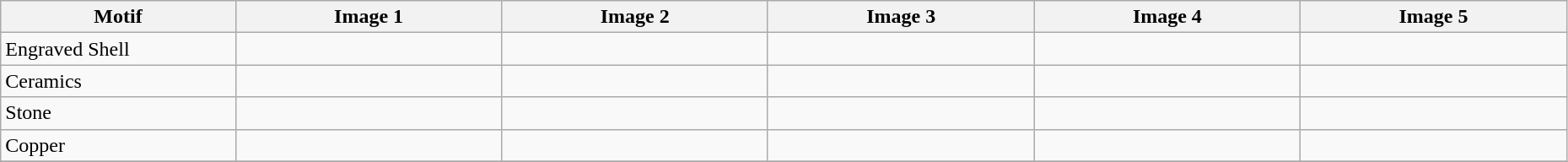<table class="wikitable sortable" style="width:98%">
<tr>
<th width="15%"><strong>Motif</strong></th>
<th width="17%"><strong>Image 1</strong></th>
<th width="17%"><strong>Image 2</strong></th>
<th width="17%"><strong>Image 3</strong></th>
<th width="17%"><strong>Image 4</strong></th>
<th width="17%"><strong>Image 5</strong></th>
</tr>
<tr>
<td>Engraved Shell</td>
<td></td>
<td></td>
<td></td>
<td></td>
<td></td>
</tr>
<tr>
<td>Ceramics</td>
<td></td>
<td></td>
<td></td>
<td></td>
<td></td>
</tr>
<tr>
<td>Stone</td>
<td></td>
<td></td>
<td></td>
<td></td>
<td></td>
</tr>
<tr>
<td>Copper</td>
<td></td>
<td></td>
<td></td>
<td></td>
<td></td>
</tr>
<tr>
</tr>
</table>
